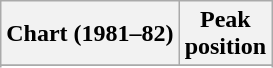<table class="wikitable sortable plainrowheaders" style="text-align:center">
<tr>
<th scope="col">Chart (1981–82)</th>
<th scope="col">Peak<br> position</th>
</tr>
<tr>
</tr>
<tr>
</tr>
<tr>
</tr>
</table>
